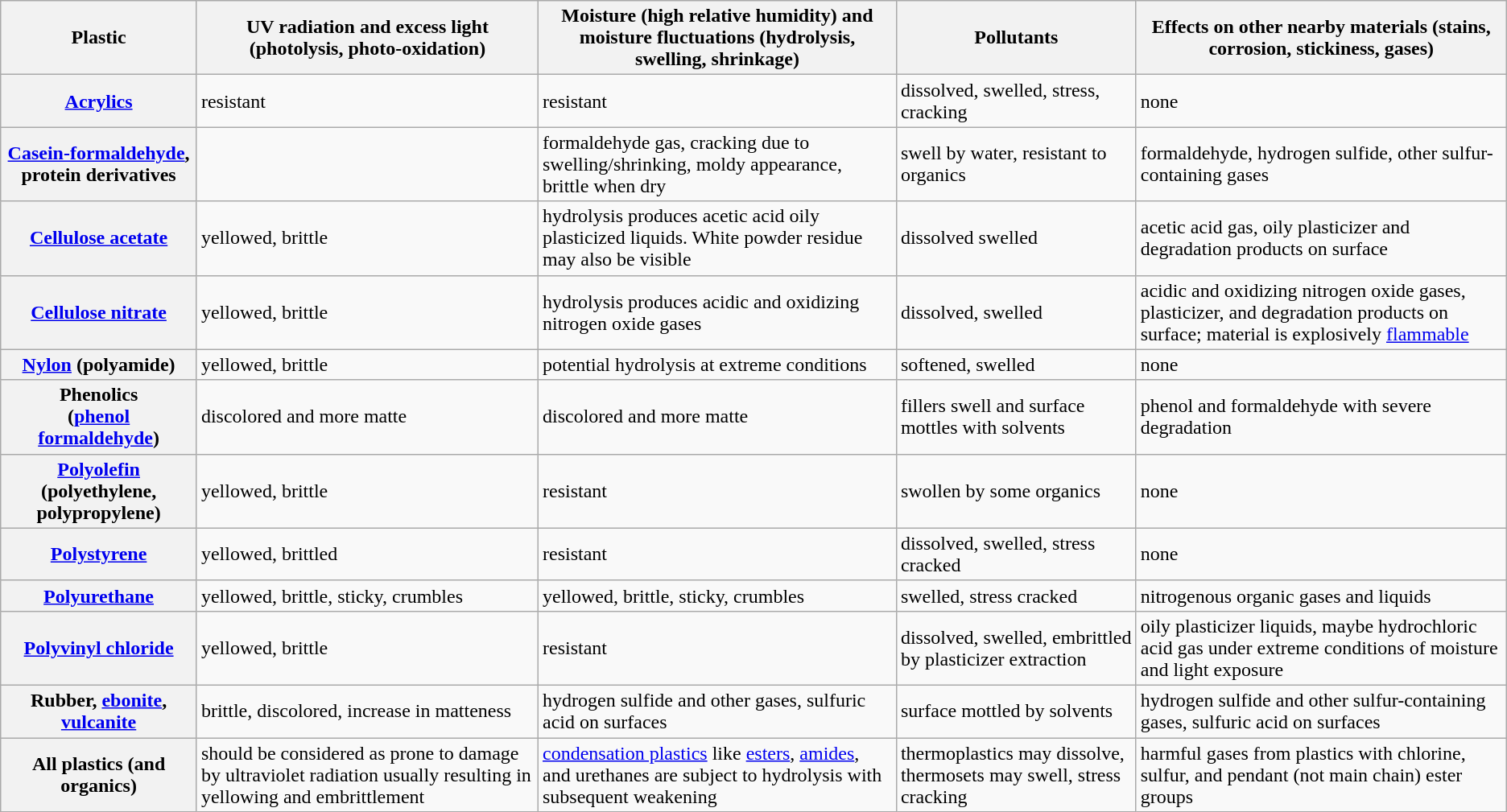<table class="wikitable">
<tr>
<th>Plastic</th>
<th>UV radiation and excess light (photolysis, photo-oxidation)</th>
<th>Moisture (high relative humidity) and moisture fluctuations (hydrolysis, swelling, shrinkage)</th>
<th>Pollutants</th>
<th>Effects on other nearby materials (stains, corrosion, stickiness, gases)</th>
</tr>
<tr>
<th><a href='#'>Acrylics</a></th>
<td>resistant</td>
<td>resistant</td>
<td>dissolved, swelled, stress, cracking</td>
<td>none</td>
</tr>
<tr>
<th><a href='#'>Casein-formaldehyde</a>, protein derivatives</th>
<td></td>
<td>formaldehyde gas, cracking due to swelling/shrinking, moldy appearance, brittle when dry</td>
<td>swell by water, resistant to organics</td>
<td>formaldehyde, hydrogen sulfide, other sulfur-containing gases</td>
</tr>
<tr>
<th><a href='#'>Cellulose acetate</a></th>
<td>yellowed, brittle</td>
<td>hydrolysis produces acetic acid oily plasticized liquids. White powder residue may also be visible</td>
<td>dissolved swelled</td>
<td>acetic acid gas, oily plasticizer and degradation products on surface</td>
</tr>
<tr>
<th><a href='#'>Cellulose nitrate</a></th>
<td>yellowed, brittle</td>
<td>hydrolysis produces acidic and oxidizing nitrogen oxide gases</td>
<td>dissolved, swelled</td>
<td>acidic and oxidizing nitrogen oxide gases, plasticizer, and degradation products on surface; material is explosively <a href='#'>flammable</a></td>
</tr>
<tr>
<th><a href='#'>Nylon</a> (polyamide)</th>
<td>yellowed, brittle</td>
<td>potential hydrolysis at extreme conditions</td>
<td>softened, swelled</td>
<td>none</td>
</tr>
<tr>
<th>Phenolics<br>(<a href='#'>phenol formaldehyde</a>)</th>
<td>discolored and more matte</td>
<td>discolored and more matte</td>
<td>fillers swell and surface mottles with solvents</td>
<td>phenol and formaldehyde with severe degradation</td>
</tr>
<tr>
<th><a href='#'>Polyolefin</a><br>(polyethylene, polypropylene)</th>
<td>yellowed, brittle</td>
<td>resistant</td>
<td>swollen by some organics</td>
<td>none</td>
</tr>
<tr>
<th><a href='#'>Polystyrene</a></th>
<td>yellowed, brittled</td>
<td>resistant</td>
<td>dissolved, swelled, stress cracked</td>
<td>none</td>
</tr>
<tr>
<th><a href='#'>Polyurethane</a></th>
<td>yellowed, brittle, sticky, crumbles</td>
<td>yellowed, brittle, sticky, crumbles</td>
<td>swelled, stress cracked</td>
<td>nitrogenous organic gases and liquids</td>
</tr>
<tr>
<th><a href='#'>Polyvinyl chloride</a></th>
<td>yellowed, brittle</td>
<td>resistant</td>
<td>dissolved, swelled, embrittled by plasticizer extraction</td>
<td>oily plasticizer liquids, maybe hydrochloric acid gas under extreme conditions of moisture and light exposure</td>
</tr>
<tr>
<th>Rubber, <a href='#'>ebonite</a>, <a href='#'>vulcanite</a></th>
<td>brittle, discolored, increase in matteness</td>
<td>hydrogen sulfide and other gases, sulfuric acid on surfaces</td>
<td>surface mottled by solvents</td>
<td>hydrogen sulfide and other sulfur-containing gases, sulfuric acid on surfaces</td>
</tr>
<tr>
<th>All plastics (and organics)</th>
<td>should be considered as prone to damage by ultraviolet radiation usually resulting in yellowing and embrittlement</td>
<td><a href='#'>condensation plastics</a> like <a href='#'>esters</a>, <a href='#'>amides</a>, and urethanes are subject to hydrolysis with subsequent weakening</td>
<td>thermoplastics may dissolve, thermosets may swell, stress cracking</td>
<td>harmful gases from plastics with chlorine, sulfur, and pendant (not main chain) ester groups</td>
</tr>
</table>
